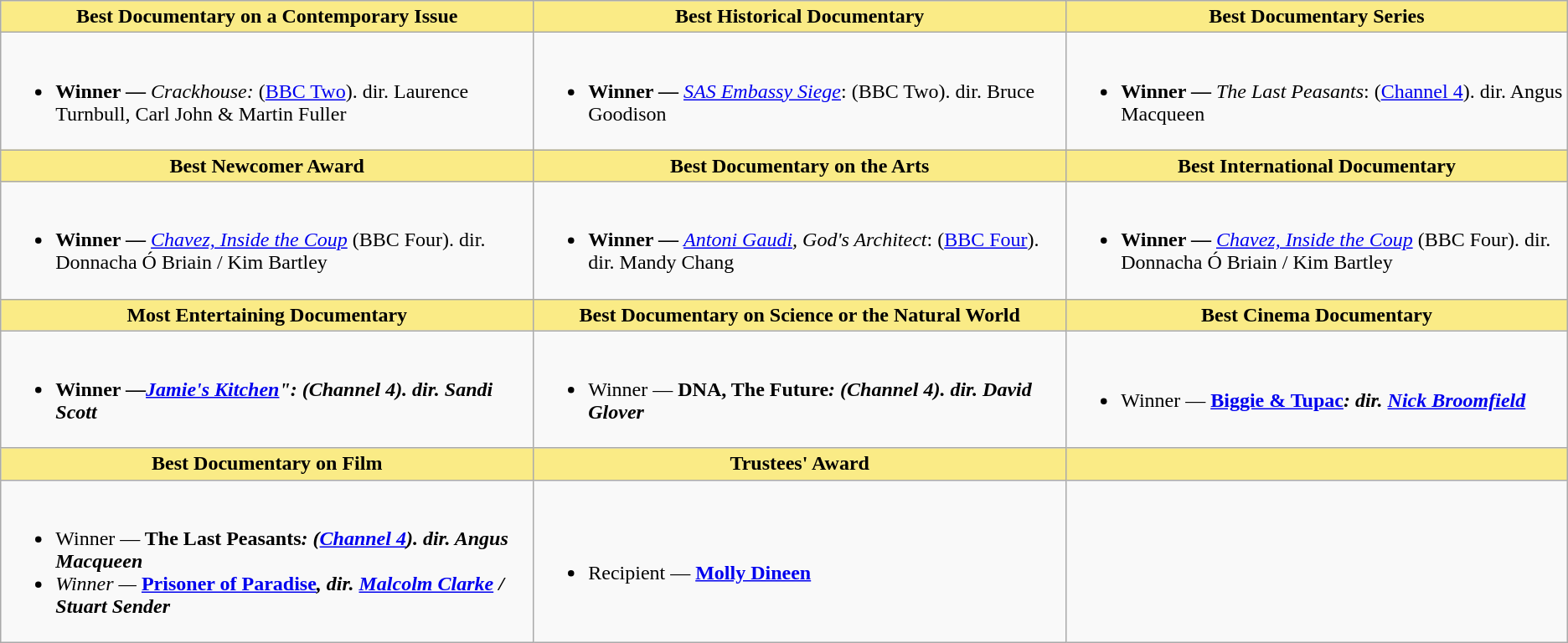<table class="wikitable" style="font-size:100%">
<tr>
<th style="background:#FAEB86;" width="34%"><strong>Best Documentary on a Contemporary Issue</strong></th>
<th style="background:#FAEB86;" width="33%"><strong>Best Historical Documentary</strong></th>
<th style="background:#FAEB86;" width="33%"><strong>Best Documentary Series</strong></th>
</tr>
<tr>
<td style="vertical-align:top"><br><ul><li><strong>Winner —</strong> <em>Crackhouse:</em> (<a href='#'>BBC Two</a>). dir. Laurence Turnbull, Carl John & Martin Fuller</li></ul></td>
<td style="vertical-align:top"><br><ul><li><strong>Winner —</strong> <em><a href='#'>SAS Embassy Siege</a></em>: (BBC Two). dir. Bruce Goodison</li></ul></td>
<td style="vertical-align:top"><br><ul><li><strong>Winner —</strong> <em>The Last Peasants</em>: (<a href='#'>Channel 4</a>). dir. Angus Macqueen</li></ul></td>
</tr>
<tr>
<th style="background:#FAEB86;" width="34%"><strong>Best Newcomer Award</strong></th>
<th style="background:#FAEB86;" width="33%"><strong>Best Documentary on the Arts</strong></th>
<th style="background:#FAEB86;" width="33%"><strong>Best International Documentary</strong></th>
</tr>
<tr>
<td style="vertical-align:top"><br><ul><li><strong>Winner —</strong> <a href='#'><em>Chavez, Inside the Coup</em></a> (BBC Four). dir. Donnacha Ó Briain / Kim Bartley</li></ul></td>
<td style="vertical-align:top"><br><ul><li><strong>Winner —</strong> <em><a href='#'>Antoni Gaudi</a>, God's Architect</em>: (<a href='#'>BBC Four</a>). dir. Mandy Chang</li></ul></td>
<td style="vertical-align:top"><br><ul><li><strong>Winner —</strong> <a href='#'><em>Chavez, Inside the Coup</em></a> (BBC Four). dir. Donnacha Ó Briain / Kim Bartley</li></ul></td>
</tr>
<tr>
<th style="background:#FAEB86;" width="34%"><strong>Most Entertaining Documentary</strong></th>
<th style="background:#FAEB86;" width="34%">Best Documentary on Science or the Natural World</th>
<th style="background:#FAEB86;" width="34%">Best Cinema Documentary</th>
</tr>
<tr>
<td><br><ul><li><strong>Winner —<em><a href='#'>Jamie's Kitchen</a>": (Channel 4). dir. Sandi Scott</li></ul></td>
<td><br><ul><li></strong>Winner —<strong> </em>DNA, The Future<em>: (Channel 4). dir. David Glover</li></ul></td>
<td><br><ul><li></strong>Winner —<strong> </em><a href='#'>Biggie & Tupac</a><em>: dir. <a href='#'>Nick Broomfield</a></li></ul></td>
</tr>
<tr>
<th style="background:#FAEB86;" width="34%">Best Documentary on Film</th>
<th style="background:#FAEB86;" width="34%">Trustees' Award</th>
<th style="background:#FAEB86;" width="34%"></th>
</tr>
<tr>
<td><br><ul><li></strong>Winner —<strong> </em>The Last Peasants<em>: (<a href='#'>Channel 4</a>). dir. Angus Macqueen</li><li></strong>Winner —<strong> </em><a href='#'>Prisoner of Paradise</a><em>, dir. <a href='#'>Malcolm Clarke</a> / Stuart Sender</li></ul></td>
<td><br><ul><li></strong>Recipient —<strong> <a href='#'>Molly Dineen</a></li></ul></td>
<td></td>
</tr>
</table>
